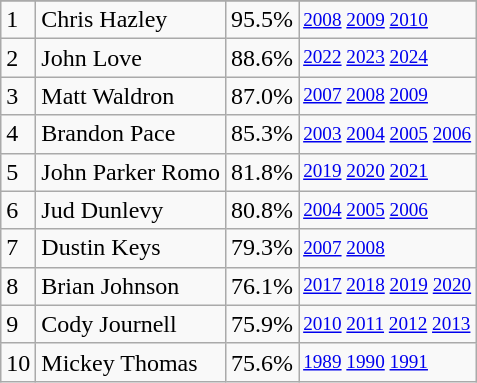<table class="wikitable">
<tr>
</tr>
<tr>
<td>1</td>
<td>Chris Hazley</td>
<td><abbr>95.5%</abbr></td>
<td style="font-size:80%;"><a href='#'>2008</a> <a href='#'>2009</a> <a href='#'>2010</a></td>
</tr>
<tr>
<td>2</td>
<td>John Love</td>
<td><abbr>88.6%</abbr></td>
<td style="font-size:80%;"><a href='#'>2022</a> <a href='#'>2023</a> <a href='#'>2024</a></td>
</tr>
<tr>
<td>3</td>
<td>Matt Waldron</td>
<td><abbr>87.0%</abbr></td>
<td style="font-size:80%;"><a href='#'>2007</a> <a href='#'>2008</a> <a href='#'>2009</a></td>
</tr>
<tr>
<td>4</td>
<td>Brandon Pace</td>
<td><abbr>85.3%</abbr></td>
<td style="font-size:80%;"><a href='#'>2003</a> <a href='#'>2004</a> <a href='#'>2005</a> <a href='#'>2006</a></td>
</tr>
<tr>
<td>5</td>
<td>John Parker Romo</td>
<td><abbr>81.8%</abbr></td>
<td style="font-size:80%;"><a href='#'>2019</a> <a href='#'>2020</a> <a href='#'>2021</a></td>
</tr>
<tr>
<td>6</td>
<td>Jud Dunlevy</td>
<td><abbr>80.8%</abbr></td>
<td style="font-size:80%;"><a href='#'>2004</a> <a href='#'>2005</a> <a href='#'>2006</a></td>
</tr>
<tr>
<td>7</td>
<td>Dustin Keys</td>
<td><abbr>79.3%</abbr></td>
<td style="font-size:80%;"><a href='#'>2007</a> <a href='#'>2008</a></td>
</tr>
<tr>
<td>8</td>
<td>Brian Johnson</td>
<td><abbr>76.1%</abbr></td>
<td style="font-size:80%;"><a href='#'>2017</a> <a href='#'>2018</a> <a href='#'>2019</a> <a href='#'>2020</a></td>
</tr>
<tr>
<td>9</td>
<td>Cody Journell</td>
<td><abbr>75.9%</abbr></td>
<td style="font-size:80%;"><a href='#'>2010</a> <a href='#'>2011</a> <a href='#'>2012</a> <a href='#'>2013</a></td>
</tr>
<tr>
<td>10</td>
<td>Mickey Thomas</td>
<td><abbr>75.6%</abbr></td>
<td style="font-size:80%;"><a href='#'>1989</a> <a href='#'>1990</a> <a href='#'>1991</a><br></td>
</tr>
</table>
